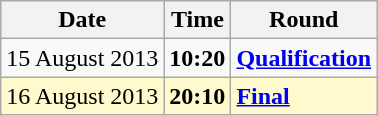<table class="wikitable">
<tr>
<th>Date</th>
<th>Time</th>
<th>Round</th>
</tr>
<tr>
<td>15 August 2013</td>
<td><strong>10:20</strong></td>
<td><strong><a href='#'>Qualification</a></strong></td>
</tr>
<tr style=background:lemonchiffon>
<td>16 August 2013</td>
<td><strong>20:10</strong></td>
<td><strong><a href='#'>Final</a></strong></td>
</tr>
</table>
